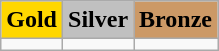<table class="wikitable">
<tr>
<td align=center bgcolor=gold> <strong>Gold</strong></td>
<td align=center bgcolor=silver> <strong>Silver</strong></td>
<td align=center bgcolor=cc9966> <strong>Bronze</strong></td>
</tr>
<tr>
<td></td>
<td></td>
<td></td>
</tr>
</table>
